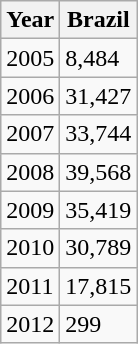<table class="wikitable">
<tr>
<th rowspan="1">Year</th>
<th colspan="4">Brazil</th>
</tr>
<tr>
<td>2005</td>
<td>8,484</td>
</tr>
<tr>
<td>2006</td>
<td>31,427</td>
</tr>
<tr>
<td>2007</td>
<td>33,744</td>
</tr>
<tr>
<td>2008</td>
<td>39,568</td>
</tr>
<tr>
<td>2009</td>
<td>35,419</td>
</tr>
<tr>
<td>2010</td>
<td>30,789</td>
</tr>
<tr>
<td>2011</td>
<td>17,815</td>
</tr>
<tr>
<td>2012</td>
<td>299</td>
</tr>
</table>
